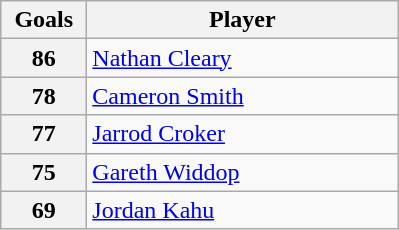<table class="wikitable" style="text-align:left;">
<tr>
<th width=50>Goals</th>
<th width=200>Player</th>
</tr>
<tr>
<th>86</th>
<td> <a href='#'>Nathan Cleary</a></td>
</tr>
<tr>
<th>78</th>
<td> <a href='#'>Cameron Smith</a></td>
</tr>
<tr>
<th>77</th>
<td> <a href='#'>Jarrod Croker</a></td>
</tr>
<tr>
<th>75</th>
<td> <a href='#'>Gareth Widdop</a></td>
</tr>
<tr>
<th>69</th>
<td> <a href='#'>Jordan Kahu</a></td>
</tr>
</table>
